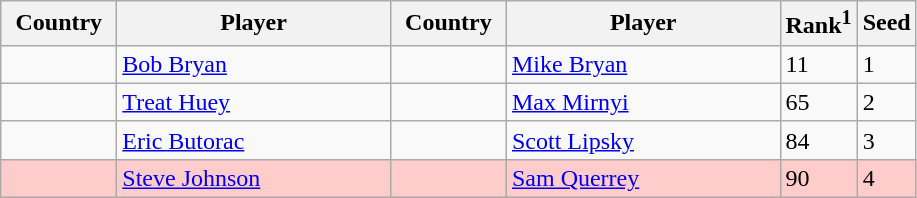<table class="sortable wikitable">
<tr>
<th width="70">Country</th>
<th width="175">Player</th>
<th width="70">Country</th>
<th width="175">Player</th>
<th>Rank<sup>1</sup></th>
<th>Seed</th>
</tr>
<tr>
<td></td>
<td><a href='#'>Bob Bryan</a></td>
<td></td>
<td><a href='#'>Mike Bryan</a></td>
<td>11</td>
<td>1</td>
</tr>
<tr>
<td></td>
<td><a href='#'>Treat Huey</a></td>
<td></td>
<td><a href='#'>Max Mirnyi</a></td>
<td>65</td>
<td>2</td>
</tr>
<tr>
<td></td>
<td><a href='#'>Eric Butorac</a></td>
<td></td>
<td><a href='#'>Scott Lipsky</a></td>
<td>84</td>
<td>3</td>
</tr>
<tr style="background:#fcc;">
<td></td>
<td><a href='#'>Steve Johnson</a></td>
<td></td>
<td><a href='#'>Sam Querrey</a></td>
<td>90</td>
<td>4</td>
</tr>
</table>
